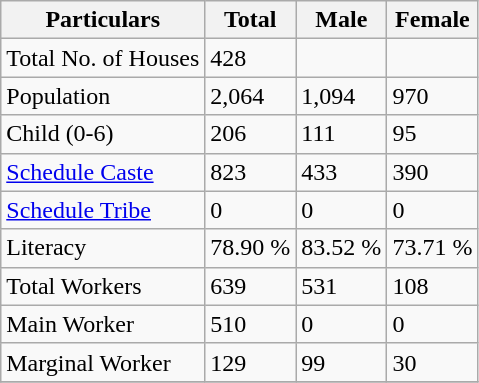<table class="wikitable sortable">
<tr>
<th>Particulars</th>
<th>Total</th>
<th>Male</th>
<th>Female</th>
</tr>
<tr>
<td>Total No. of Houses</td>
<td>428</td>
<td></td>
<td></td>
</tr>
<tr>
<td>Population</td>
<td>2,064</td>
<td>1,094</td>
<td>970</td>
</tr>
<tr>
<td>Child (0-6)</td>
<td>206</td>
<td>111</td>
<td>95</td>
</tr>
<tr>
<td><a href='#'>Schedule Caste</a></td>
<td>823</td>
<td>433</td>
<td>390</td>
</tr>
<tr>
<td><a href='#'>Schedule Tribe</a></td>
<td>0</td>
<td>0</td>
<td>0</td>
</tr>
<tr>
<td>Literacy</td>
<td>78.90  %</td>
<td>83.52   %</td>
<td>73.71   %</td>
</tr>
<tr>
<td>Total Workers</td>
<td>639</td>
<td>531</td>
<td>108</td>
</tr>
<tr>
<td>Main Worker</td>
<td>510</td>
<td>0</td>
<td>0</td>
</tr>
<tr>
<td>Marginal Worker</td>
<td>129</td>
<td>99</td>
<td>30</td>
</tr>
<tr>
</tr>
</table>
